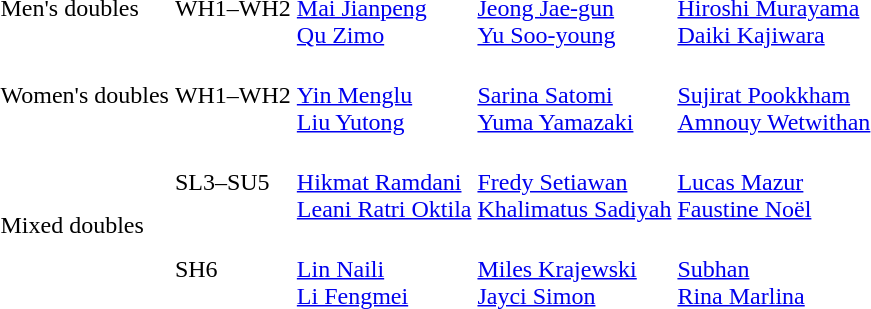<table>
<tr>
<td>Men's doubles</td>
<td>WH1–WH2<br></td>
<td><br><a href='#'>Mai Jianpeng</a><br><a href='#'>Qu Zimo</a></td>
<td><br><a href='#'>Jeong Jae-gun</a><br><a href='#'>Yu Soo-young</a></td>
<td><br><a href='#'>Hiroshi Murayama</a><br><a href='#'>Daiki Kajiwara</a></td>
</tr>
<tr>
<td>Women's doubles</td>
<td>WH1–WH2<br></td>
<td><br><a href='#'>Yin Menglu</a><br><a href='#'>Liu Yutong</a></td>
<td><br><a href='#'>Sarina Satomi</a><br><a href='#'>Yuma Yamazaki</a></td>
<td><br><a href='#'>Sujirat Pookkham</a><br><a href='#'>Amnouy Wetwithan</a></td>
</tr>
<tr>
<td rowspan="2">Mixed doubles</td>
<td>SL3–SU5<br></td>
<td><br><a href='#'>Hikmat Ramdani</a><br><a href='#'>Leani Ratri Oktila</a></td>
<td><br><a href='#'>Fredy Setiawan</a><br><a href='#'>Khalimatus Sadiyah</a></td>
<td><br><a href='#'>Lucas Mazur</a><br><a href='#'>Faustine Noël</a></td>
</tr>
<tr>
<td>SH6<br></td>
<td><br><a href='#'>Lin Naili</a><br><a href='#'>Li Fengmei</a></td>
<td><br><a href='#'>Miles Krajewski</a><br><a href='#'>Jayci Simon</a></td>
<td><br><a href='#'>Subhan</a><br><a href='#'>Rina Marlina</a></td>
</tr>
</table>
